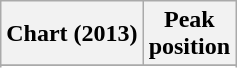<table class="wikitable sortable plainrowheaders" style="text-align:left">
<tr>
<th scope="col">Chart (2013)</th>
<th scope="col">Peak<br>position</th>
</tr>
<tr>
</tr>
<tr>
</tr>
</table>
